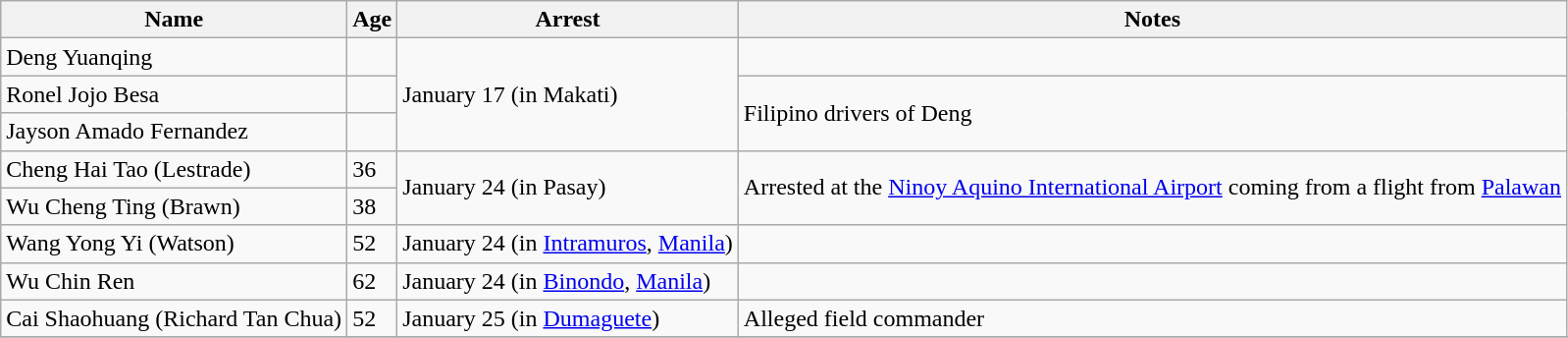<table class="wikitable" style="text-align: left">
<tr>
<th>Name</th>
<th>Age</th>
<th>Arrest</th>
<th>Notes</th>
</tr>
<tr>
<td>Deng Yuanqing</td>
<td></td>
<td rowspan=3>January 17 (in Makati)</td>
</tr>
<tr>
<td>Ronel Jojo Besa</td>
<td></td>
<td rowspan=2>Filipino drivers of Deng</td>
</tr>
<tr>
<td>Jayson Amado Fernandez</td>
<td></td>
</tr>
<tr>
<td>Cheng Hai Tao (Lestrade)</td>
<td>36</td>
<td rowspan=2>January 24 (in Pasay)</td>
<td rowspan=2>Arrested at the <a href='#'>Ninoy Aquino International Airport</a> coming from a flight from <a href='#'>Palawan</a></td>
</tr>
<tr>
<td>Wu Cheng Ting (Brawn)</td>
<td>38</td>
</tr>
<tr>
<td>Wang Yong Yi (Watson)</td>
<td>52</td>
<td>January 24 (in <a href='#'>Intramuros</a>, <a href='#'>Manila</a>)</td>
</tr>
<tr>
<td>Wu Chin Ren</td>
<td>62</td>
<td>January 24 (in <a href='#'>Binondo</a>, <a href='#'>Manila</a>)</td>
<td></td>
</tr>
<tr>
<td>Cai Shaohuang (Richard Tan Chua)</td>
<td>52</td>
<td>January 25 (in <a href='#'>Dumaguete</a>)</td>
<td>Alleged field commander</td>
</tr>
<tr>
</tr>
</table>
